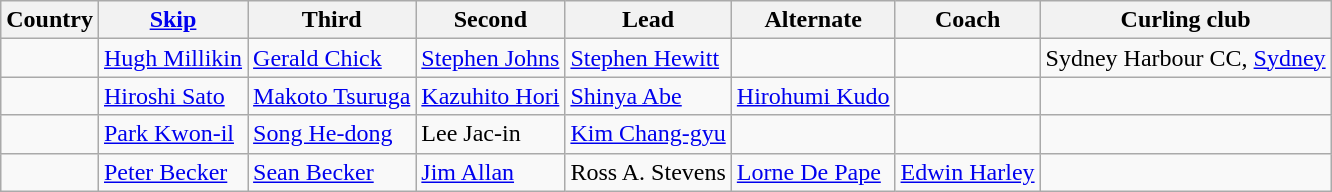<table class="wikitable">
<tr>
<th>Country</th>
<th><a href='#'>Skip</a></th>
<th>Third</th>
<th>Second</th>
<th>Lead</th>
<th>Alternate</th>
<th>Coach</th>
<th>Curling club</th>
</tr>
<tr>
<td></td>
<td><a href='#'>Hugh Millikin</a></td>
<td><a href='#'>Gerald Chick</a></td>
<td><a href='#'>Stephen Johns</a></td>
<td><a href='#'>Stephen Hewitt</a></td>
<td></td>
<td></td>
<td>Sydney Harbour CC, <a href='#'>Sydney</a></td>
</tr>
<tr>
<td></td>
<td><a href='#'>Hiroshi Sato</a></td>
<td><a href='#'>Makoto Tsuruga</a></td>
<td><a href='#'>Kazuhito Hori</a></td>
<td><a href='#'>Shinya Abe</a></td>
<td><a href='#'>Hirohumi Kudo</a></td>
<td></td>
<td></td>
</tr>
<tr>
<td></td>
<td><a href='#'>Park Kwon-il</a></td>
<td><a href='#'>Song He-dong</a></td>
<td>Lee Jac-in</td>
<td><a href='#'>Kim Chang-gyu</a></td>
<td></td>
<td></td>
<td></td>
</tr>
<tr>
<td></td>
<td><a href='#'>Peter Becker</a></td>
<td><a href='#'>Sean Becker</a></td>
<td><a href='#'>Jim Allan</a></td>
<td>Ross A. Stevens</td>
<td><a href='#'>Lorne De Pape</a></td>
<td><a href='#'>Edwin Harley</a></td>
<td></td>
</tr>
</table>
